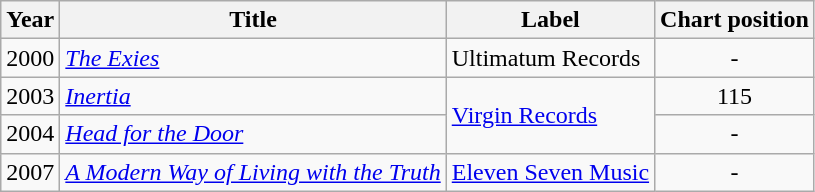<table class="wikitable">
<tr>
<th>Year</th>
<th>Title</th>
<th>Label</th>
<th>Chart position</th>
</tr>
<tr>
<td>2000</td>
<td><em><a href='#'>The Exies</a></em></td>
<td>Ultimatum Records</td>
<td align="center">-</td>
</tr>
<tr>
<td>2003</td>
<td><em><a href='#'>Inertia</a></em></td>
<td rowspan="2"><a href='#'>Virgin Records</a></td>
<td align="center">115</td>
</tr>
<tr>
<td>2004</td>
<td><em><a href='#'>Head for the Door</a></em></td>
<td align="center">-</td>
</tr>
<tr>
<td>2007</td>
<td><em><a href='#'>A Modern Way of Living with the Truth</a></em></td>
<td><a href='#'>Eleven Seven Music</a></td>
<td align="center">-</td>
</tr>
</table>
